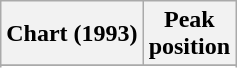<table class="wikitable sortable">
<tr>
<th align="left">Chart (1993)</th>
<th align="center">Peak<br>position</th>
</tr>
<tr>
</tr>
<tr>
</tr>
<tr>
</tr>
</table>
